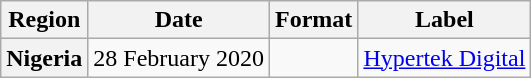<table class="wikitable plainrowheaders">
<tr>
<th scope="col">Region</th>
<th scope="col">Date</th>
<th scope="col">Format</th>
<th scope="col">Label</th>
</tr>
<tr>
<th scope="row">Nigeria</th>
<td>28 February 2020</td>
<td></td>
<td><a href='#'>Hypertek Digital</a></td>
</tr>
</table>
